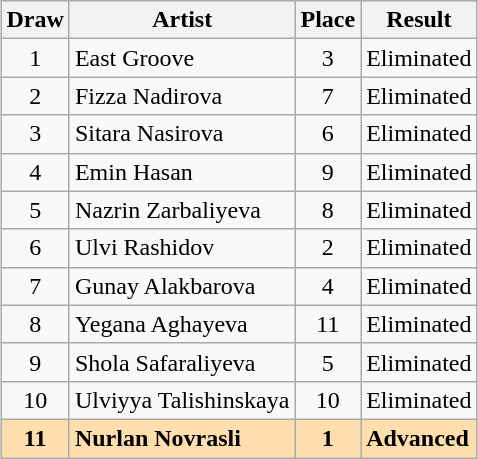<table class="sortable wikitable" style="margin: 1em auto 1em auto; text-align:center">
<tr>
<th>Draw</th>
<th>Artist</th>
<th>Place</th>
<th>Result</th>
</tr>
<tr>
<td>1</td>
<td align="left">East Groove</td>
<td>3</td>
<td align="left">Eliminated</td>
</tr>
<tr>
<td>2</td>
<td align="left">Fizza Nadirova</td>
<td>7</td>
<td align="left">Eliminated</td>
</tr>
<tr>
<td>3</td>
<td align="left">Sitara Nasirova</td>
<td>6</td>
<td align="left">Eliminated</td>
</tr>
<tr>
<td>4</td>
<td align="left">Emin Hasan</td>
<td>9</td>
<td align="left">Eliminated</td>
</tr>
<tr>
<td>5</td>
<td align="left">Nazrin Zarbaliyeva</td>
<td>8</td>
<td align="left">Eliminated</td>
</tr>
<tr>
<td>6</td>
<td align="left">Ulvi Rashidov</td>
<td>2</td>
<td align="left">Eliminated</td>
</tr>
<tr>
<td>7</td>
<td align="left">Gunay Alakbarova</td>
<td>4</td>
<td align="left">Eliminated</td>
</tr>
<tr>
<td>8</td>
<td align="left">Yegana Aghayeva</td>
<td>11</td>
<td align="left">Eliminated</td>
</tr>
<tr>
<td>9</td>
<td align="left">Shola Safaraliyeva</td>
<td>5</td>
<td align="left">Eliminated</td>
</tr>
<tr>
<td>10</td>
<td align="left">Ulviyya Talishinskaya</td>
<td>10</td>
<td align="left">Eliminated</td>
</tr>
<tr style="font-weight:bold; background:navajowhite;">
<td>11</td>
<td align="left">Nurlan Novrasli</td>
<td>1</td>
<td align="left">Advanced</td>
</tr>
</table>
